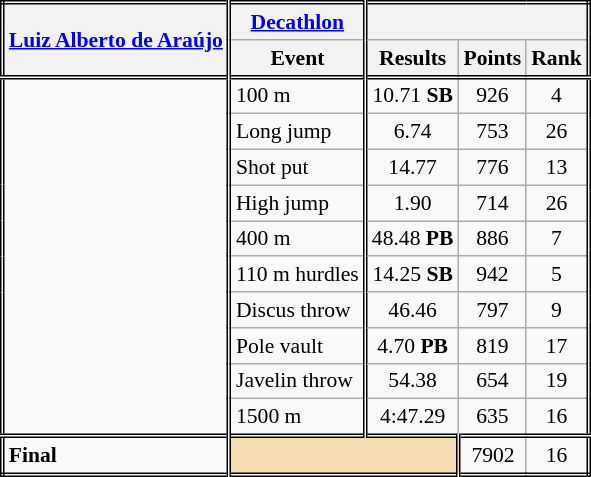<table class=wikitable style="font-size:90%; border: double;">
<tr>
<th style="border-right:double" rowspan="2"><a href='#'>Luiz Alberto de Araújo</a></th>
<th style="border-right:double"><a href='#'>Decathlon</a></th>
<th colspan="3"></th>
</tr>
<tr>
<th style="border-right:double">Event</th>
<th>Results</th>
<th>Points</th>
<th>Rank</th>
</tr>
<tr style="border-top: double;">
<td style="border-right:double" rowspan="10"></td>
<td style="border-right:double">100 m</td>
<td align=center>10.71 <strong>SB</strong></td>
<td align=center>926</td>
<td align=center>4</td>
</tr>
<tr>
<td style="border-right:double">Long jump</td>
<td align=center>6.74</td>
<td align=center>753</td>
<td align=center>26</td>
</tr>
<tr>
<td style="border-right:double">Shot put</td>
<td align=center>14.77</td>
<td align=center>776</td>
<td align=center>13</td>
</tr>
<tr>
<td style="border-right:double">High jump</td>
<td align=center>1.90</td>
<td align=center>714</td>
<td align=center>26</td>
</tr>
<tr>
<td style="border-right:double">400 m</td>
<td align=center>48.48 <strong>PB</strong></td>
<td align=center>886</td>
<td align=center>7</td>
</tr>
<tr>
<td style="border-right:double">110 m hurdles</td>
<td align=center>14.25 <strong>SB</strong></td>
<td align=center>942</td>
<td align=center>5</td>
</tr>
<tr>
<td style="border-right:double">Discus throw</td>
<td align=center>46.46</td>
<td align=center>797</td>
<td align=center>9</td>
</tr>
<tr>
<td style="border-right:double">Pole vault</td>
<td align=center>4.70 <strong>PB</strong></td>
<td align=center>819</td>
<td align=center>17</td>
</tr>
<tr>
<td style="border-right:double">Javelin throw</td>
<td align=center>54.38</td>
<td align=center>654</td>
<td align=center>19</td>
</tr>
<tr>
<td style="border-right:double">1500 m</td>
<td align=center>4:47.29</td>
<td align=center>635</td>
<td align=center>16</td>
</tr>
<tr style="border-top: double;">
<td style="border-right:double"><strong>Final</strong></td>
<td colspan="2" style="background:wheat; border-right:double;"></td>
<td align=center>7902</td>
<td align=center>16</td>
</tr>
</table>
